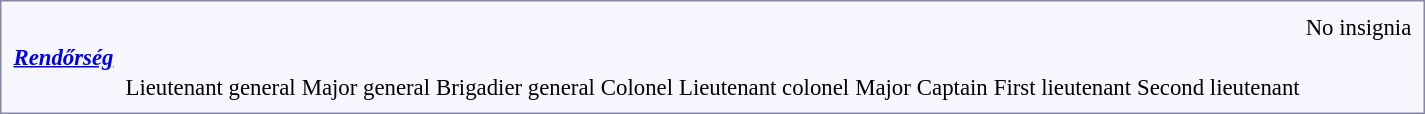<table style="border:1px solid #8888aa; background-color:#f7f8ff; padding:5px; font-size:95%; margin: 0px 12px 12px 0px;">
<tr style="text-align:center;">
<td rowspan=2><strong> <em><a href='#'>Rendőrség</a><strong><em></td>
<td colspan=4 rowspan=2></td>
<td colspan=2></td>
<td colspan=2></td>
<td colspan=2></td>
<td colspan=2></td>
<td colspan=2></td>
<td colspan=2></td>
<td colspan=2></td>
<td colspan=3></td>
<td colspan=3></td>
<td colspan=12></strong>No insignia<strong></td>
</tr>
<tr style="text-align:center;">
<td colspan=2><br>Lieutenant general</td>
<td colspan=2><br>Major general</td>
<td colspan=2><br>Brigadier general</td>
<td colspan=2><br>Colonel</td>
<td colspan=2><br>Lieutenant colonel</td>
<td colspan=2><br>Major</td>
<td colspan=2><br>Captain</td>
<td colspan=3><br>First lieutenant</td>
<td colspan=3><br>Second lieutenant</td>
<td colspan=12></td>
</tr>
</table>
